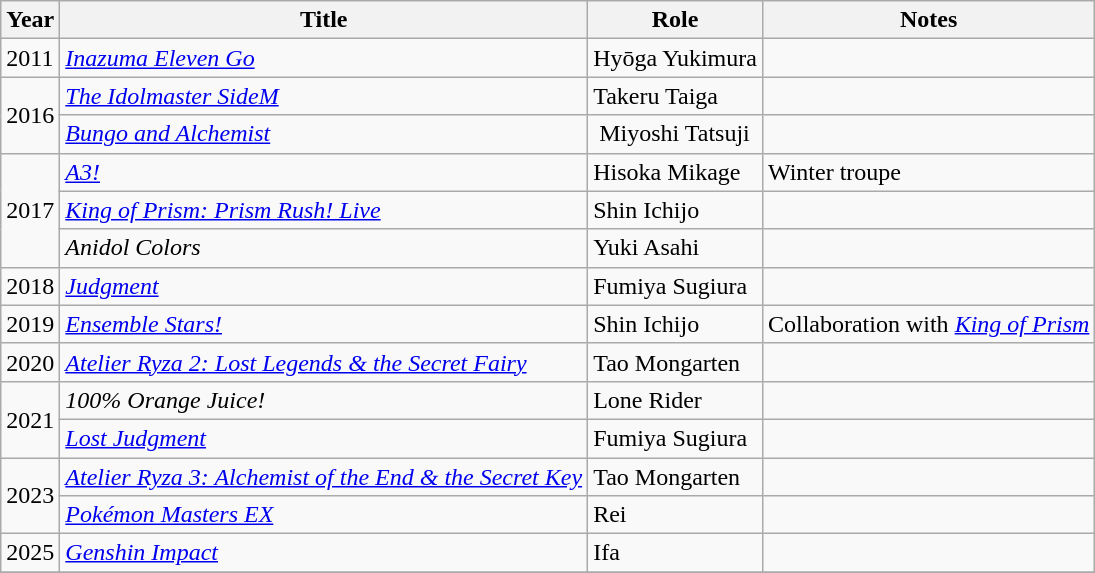<table class="wikitable sortable">
<tr>
<th>Year</th>
<th>Title</th>
<th>Role</th>
<th class="unsortable">Notes</th>
</tr>
<tr>
<td>2011</td>
<td><em><a href='#'>Inazuma Eleven Go</a></em></td>
<td>Hyōga Yukimura</td>
<td></td>
</tr>
<tr>
<td rowspan="2">2016</td>
<td><em><a href='#'>The Idolmaster SideM</a></em></td>
<td>Takeru Taiga</td>
<td></td>
</tr>
<tr>
<td><em><a href='#'>Bungo and Alchemist</a></em></td>
<td> Miyoshi Tatsuji</td>
<td></td>
</tr>
<tr>
<td rowspan="3">2017</td>
<td><em><a href='#'>A3!</a></em></td>
<td>Hisoka Mikage</td>
<td>Winter troupe</td>
</tr>
<tr>
<td><em><a href='#'>King of Prism: Prism Rush! Live</a></em></td>
<td>Shin Ichijo</td>
<td></td>
</tr>
<tr>
<td><em>Anidol Colors</em></td>
<td>Yuki Asahi</td>
<td></td>
</tr>
<tr>
<td>2018</td>
<td><em><a href='#'>Judgment</a></em></td>
<td>Fumiya Sugiura</td>
<td></td>
</tr>
<tr>
<td>2019</td>
<td><em><a href='#'>Ensemble Stars!</a></em></td>
<td>Shin Ichijo</td>
<td>Collaboration with <em><a href='#'>King of Prism</a></em></td>
</tr>
<tr>
<td>2020</td>
<td><em><a href='#'>Atelier Ryza 2: Lost Legends & the Secret Fairy</a></em></td>
<td>Tao Mongarten</td>
<td></td>
</tr>
<tr>
<td rowspan="2">2021</td>
<td><em>100% Orange Juice!</em></td>
<td>Lone Rider</td>
<td></td>
</tr>
<tr>
<td><em><a href='#'>Lost Judgment</a></em></td>
<td>Fumiya Sugiura</td>
<td></td>
</tr>
<tr>
<td rowspan="2">2023</td>
<td><em><a href='#'>Atelier Ryza 3: Alchemist of the End & the Secret Key</a></em></td>
<td>Tao Mongarten</td>
<td></td>
</tr>
<tr>
<td><em><a href='#'>Pokémon Masters EX</a></em></td>
<td>Rei</td>
<td></td>
</tr>
<tr>
<td>2025</td>
<td><em><a href='#'>Genshin Impact</a></em></td>
<td>Ifa</td>
<td></td>
</tr>
<tr>
</tr>
</table>
